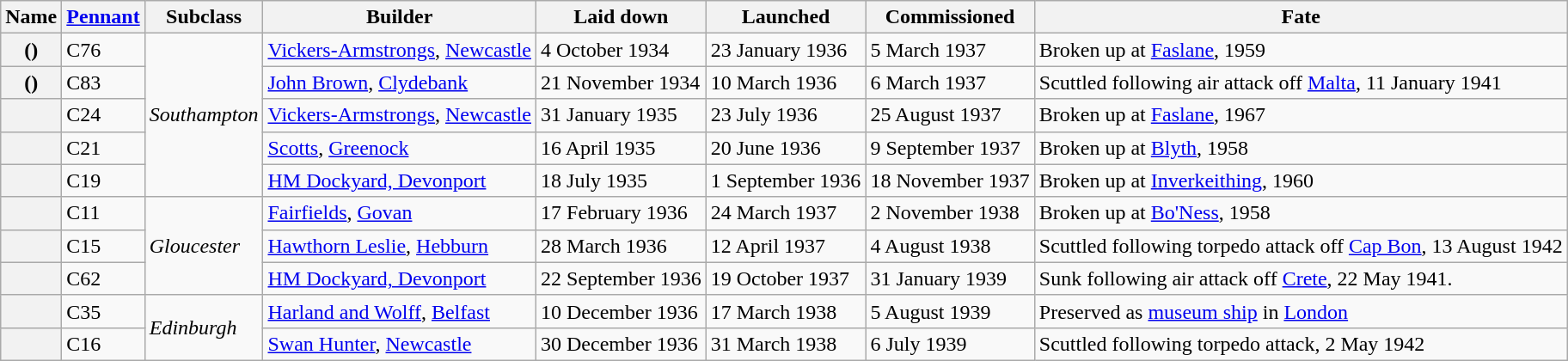<table class="wikitable sortable plainrowheaders">
<tr>
<th scope="col">Name</th>
<th scope="col"><a href='#'>Pennant</a></th>
<th scope="col">Subclass</th>
<th scope="col">Builder</th>
<th scope="col">Laid down</th>
<th scope="col">Launched</th>
<th scope="col">Commissioned</th>
<th scope="col">Fate</th>
</tr>
<tr>
<th scope="row"> ()</th>
<td>C76</td>
<td rowspan=5><em>Southampton</em></td>
<td><a href='#'>Vickers-Armstrongs</a>, <a href='#'>Newcastle</a></td>
<td>4 October 1934</td>
<td>23 January 1936</td>
<td>5 March 1937</td>
<td>Broken up at <a href='#'>Faslane</a>, 1959</td>
</tr>
<tr>
<th scope="row"> ()</th>
<td>C83</td>
<td><a href='#'>John Brown</a>, <a href='#'>Clydebank</a></td>
<td>21 November 1934</td>
<td>10 March 1936</td>
<td>6 March 1937</td>
<td>Scuttled following air attack off <a href='#'>Malta</a>, 11 January 1941</td>
</tr>
<tr>
<th scope="row"></th>
<td>C24</td>
<td><a href='#'>Vickers-Armstrongs</a>, <a href='#'>Newcastle</a></td>
<td>31 January 1935</td>
<td>23 July 1936</td>
<td>25 August 1937</td>
<td>Broken up at <a href='#'>Faslane</a>, 1967</td>
</tr>
<tr>
<th scope="row"></th>
<td>C21</td>
<td><a href='#'>Scotts</a>, <a href='#'>Greenock</a></td>
<td>16 April 1935</td>
<td>20 June 1936</td>
<td>9 September 1937</td>
<td>Broken up at <a href='#'>Blyth</a>, 1958</td>
</tr>
<tr>
<th scope="row"></th>
<td>C19</td>
<td><a href='#'>HM Dockyard, Devonport</a></td>
<td>18 July 1935</td>
<td>1 September 1936</td>
<td>18 November 1937</td>
<td>Broken up at <a href='#'>Inverkeithing</a>, 1960</td>
</tr>
<tr>
<th scope="row"></th>
<td>C11</td>
<td rowspan=3><em>Gloucester</em></td>
<td><a href='#'>Fairfields</a>, <a href='#'>Govan</a></td>
<td>17 February 1936</td>
<td>24 March 1937</td>
<td>2 November 1938</td>
<td>Broken up at <a href='#'>Bo'Ness</a>, 1958</td>
</tr>
<tr>
<th scope="row"></th>
<td>C15</td>
<td><a href='#'>Hawthorn Leslie</a>, <a href='#'>Hebburn</a></td>
<td>28 March 1936</td>
<td>12 April 1937</td>
<td>4 August 1938</td>
<td>Scuttled following torpedo attack off <a href='#'>Cap Bon</a>, 13 August 1942</td>
</tr>
<tr>
<th scope="row"></th>
<td>C62</td>
<td><a href='#'>HM Dockyard, Devonport</a></td>
<td>22 September 1936</td>
<td>19 October 1937</td>
<td>31 January 1939</td>
<td>Sunk following air attack off <a href='#'>Crete</a>, 22 May 1941.</td>
</tr>
<tr>
<th scope="row"></th>
<td>C35</td>
<td rowspan=2><em>Edinburgh</em></td>
<td><a href='#'>Harland and Wolff</a>, <a href='#'>Belfast</a></td>
<td>10 December 1936</td>
<td>17 March 1938</td>
<td>5 August 1939</td>
<td>Preserved as <a href='#'>museum ship</a> in <a href='#'>London</a></td>
</tr>
<tr>
<th scope="row"></th>
<td>C16</td>
<td><a href='#'>Swan Hunter</a>, <a href='#'>Newcastle</a></td>
<td>30 December 1936</td>
<td>31 March 1938</td>
<td>6 July 1939</td>
<td>Scuttled following torpedo attack, 2 May 1942</td>
</tr>
</table>
